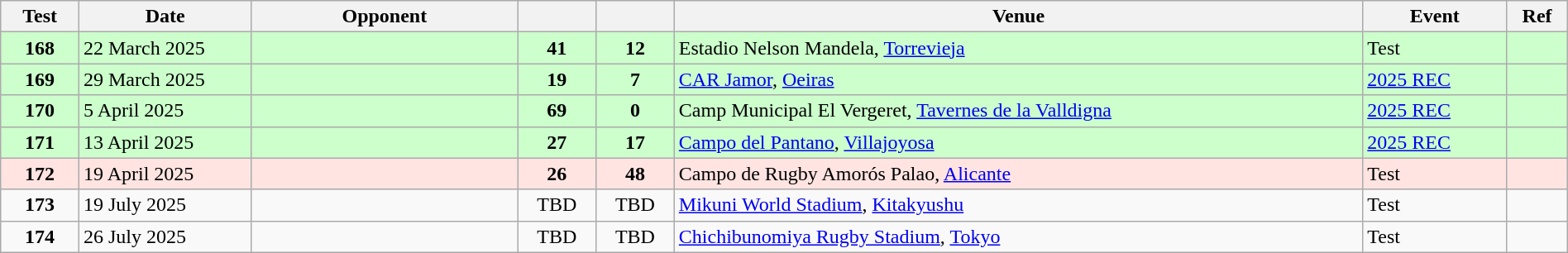<table class="wikitable sortable" style="width:100%">
<tr>
<th style="width:5%">Test</th>
<th style="width:11%">Date</th>
<th style="width:17%">Opponent</th>
<th style="width:5%"></th>
<th style="width:5%"></th>
<th>Venue</th>
<th>Event</th>
<th>Ref</th>
</tr>
<tr bgcolor="#ccffcc">
<td align="center"><strong>168</strong></td>
<td>22 March 2025</td>
<td></td>
<td align="center"><strong>41</strong></td>
<td align="center"><strong>12</strong></td>
<td>Estadio Nelson Mandela, <a href='#'>Torrevieja</a></td>
<td>Test</td>
<td></td>
</tr>
<tr bgcolor="#ccffcc">
<td align="center"><strong>169</strong></td>
<td>29 March 2025</td>
<td></td>
<td align="center"><strong>19</strong></td>
<td align="center"><strong>7</strong></td>
<td><a href='#'>CAR Jamor</a>, <a href='#'>Oeiras</a></td>
<td><a href='#'>2025 REC</a></td>
<td></td>
</tr>
<tr bgcolor="#ccffcc">
<td align="center"><strong>170</strong></td>
<td>5 April 2025</td>
<td></td>
<td align="center"><strong>69</strong></td>
<td align="center"><strong>0</strong></td>
<td>Camp Municipal El Vergeret, <a href='#'>Tavernes de la Valldigna</a></td>
<td><a href='#'>2025 REC</a></td>
<td></td>
</tr>
<tr bgcolor="#ccffcc">
<td align="center"><strong>171</strong></td>
<td>13 April 2025</td>
<td></td>
<td align="center"><strong>27</strong></td>
<td align="center"><strong>17</strong></td>
<td><a href='#'>Campo del Pantano</a>, <a href='#'>Villajoyosa</a></td>
<td><a href='#'>2025 REC</a></td>
<td></td>
</tr>
<tr bgcolor="FFE4E1">
<td align="center"><strong>172</strong></td>
<td>19 April 2025</td>
<td></td>
<td align="center"><strong>26</strong></td>
<td align="center"><strong>48</strong></td>
<td>Campo de Rugby Amorós Palao, <a href='#'>Alicante</a></td>
<td>Test</td>
<td></td>
</tr>
<tr>
<td align="center"><strong>173</strong></td>
<td>19 July 2025</td>
<td></td>
<td align="center">TBD</td>
<td align="center">TBD</td>
<td><a href='#'>Mikuni World Stadium</a>, <a href='#'>Kitakyushu</a></td>
<td>Test</td>
<td></td>
</tr>
<tr>
<td align="center"><strong>174</strong></td>
<td>26 July 2025</td>
<td></td>
<td align="center">TBD</td>
<td align="center">TBD</td>
<td><a href='#'>Chichibunomiya Rugby Stadium</a>, <a href='#'>Tokyo</a></td>
<td>Test</td>
<td></td>
</tr>
</table>
